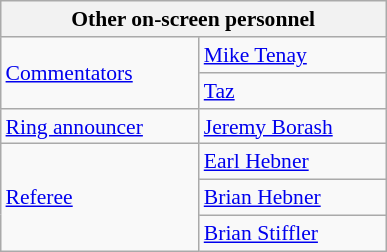<table align="right" class="wikitable" style="border:1px; font-size:90%; margin-left:1em;">
<tr>
<th colspan="2" width="250"><strong>Other on-screen personnel</strong></th>
</tr>
<tr>
<td rowspan=2><a href='#'>Commentators</a></td>
<td><a href='#'>Mike Tenay</a></td>
</tr>
<tr>
<td><a href='#'>Taz</a></td>
</tr>
<tr>
<td><a href='#'>Ring announcer</a></td>
<td><a href='#'>Jeremy Borash</a></td>
</tr>
<tr>
<td rowspan=3><a href='#'>Referee</a></td>
<td><a href='#'>Earl Hebner</a></td>
</tr>
<tr>
<td><a href='#'>Brian Hebner</a></td>
</tr>
<tr>
<td><a href='#'>Brian Stiffler</a></td>
</tr>
<tr>
</tr>
</table>
